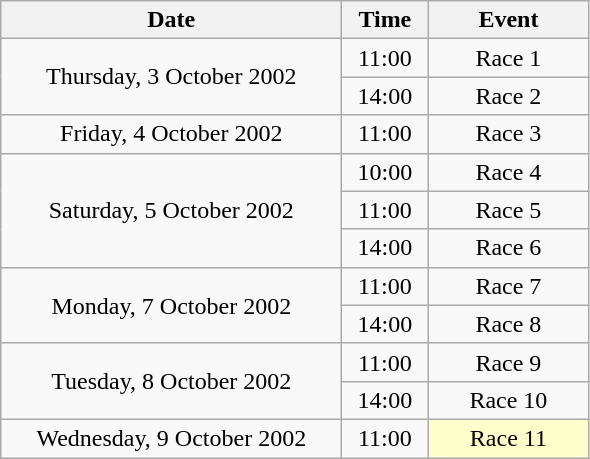<table class = "wikitable" style="text-align:center;">
<tr>
<th width=220>Date</th>
<th width=50>Time</th>
<th width=100>Event</th>
</tr>
<tr>
<td rowspan=2>Thursday, 3 October 2002</td>
<td>11:00</td>
<td>Race 1</td>
</tr>
<tr>
<td>14:00</td>
<td>Race 2</td>
</tr>
<tr>
<td>Friday, 4 October 2002</td>
<td>11:00</td>
<td>Race 3</td>
</tr>
<tr>
<td rowspan=3>Saturday, 5 October 2002</td>
<td>10:00</td>
<td>Race 4</td>
</tr>
<tr>
<td>11:00</td>
<td>Race 5</td>
</tr>
<tr>
<td>14:00</td>
<td>Race 6</td>
</tr>
<tr>
<td rowspan=2>Monday, 7 October 2002</td>
<td>11:00</td>
<td>Race 7</td>
</tr>
<tr>
<td>14:00</td>
<td>Race 8</td>
</tr>
<tr>
<td rowspan=2>Tuesday, 8 October 2002</td>
<td>11:00</td>
<td>Race 9</td>
</tr>
<tr>
<td>14:00</td>
<td>Race 10</td>
</tr>
<tr>
<td>Wednesday, 9 October 2002</td>
<td>11:00</td>
<td bgcolor=ffffcc>Race 11</td>
</tr>
</table>
